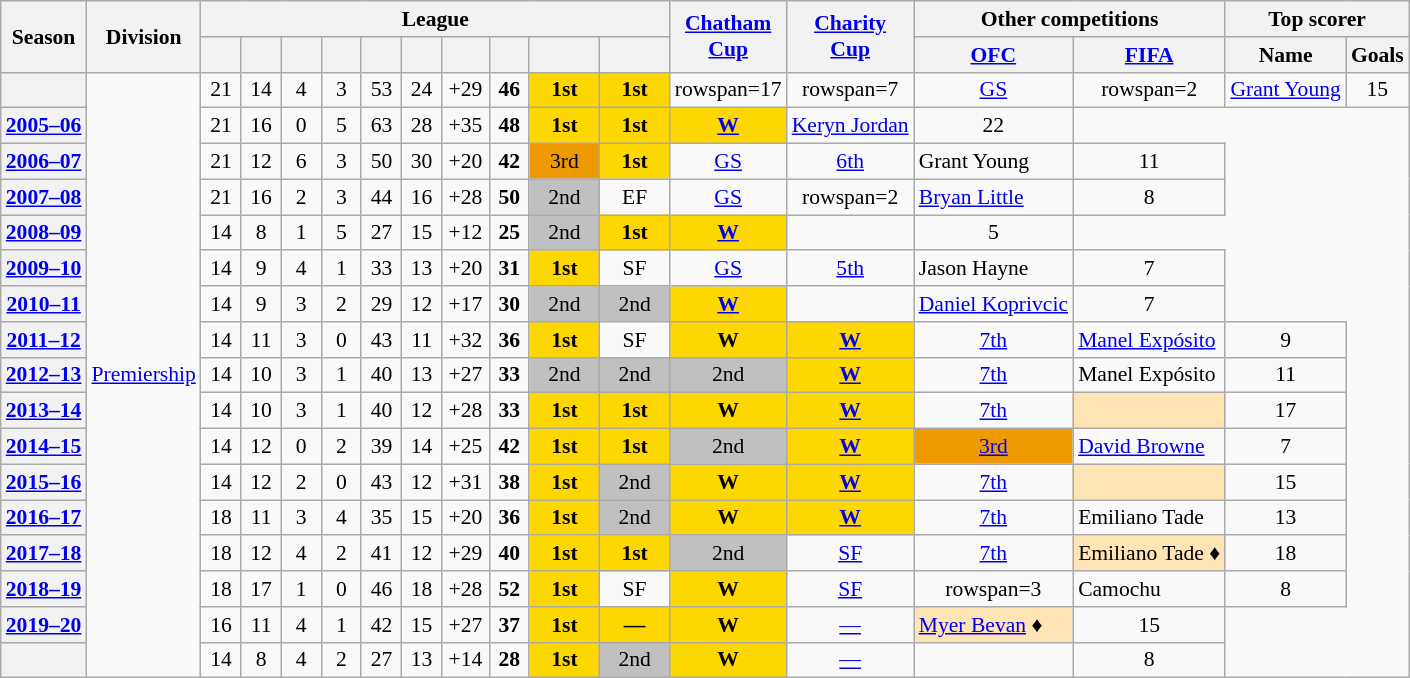<table class="wikitable" style="font-size:90%; text-align:center;">
<tr>
<th rowspan=2>Season</th>
<th rowspan=2>Division</th>
<th colspan=10>League</th>
<th rowspan=2><a href='#'>Chatham<br>Cup</a></th>
<th rowspan=2><a href='#'>Charity<br>Cup</a></th>
<th colspan=2>Other competitions</th>
<th colspan=2>Top scorer</th>
</tr>
<tr>
<th width=20px></th>
<th width=20px></th>
<th width=20px></th>
<th width=20px></th>
<th width=20px></th>
<th width=20px></th>
<th width=25px></th>
<th width=20px></th>
<th width=40px></th>
<th width=40px></th>
<th><a href='#'>OFC</a></th>
<th><a href='#'>FIFA</a></th>
<th>Name</th>
<th>Goals</th>
</tr>
<tr>
<th></th>
<td rowspan=17><a href='#'>Premiership</a></td>
<td>21</td>
<td>14</td>
<td>4</td>
<td>3</td>
<td>53</td>
<td>24</td>
<td>+29</td>
<td><strong>46</strong></td>
<td style="background:gold;"><strong>1st</strong></td>
<td style="background:gold;"><strong>1st</strong></td>
<td>rowspan=17 </td>
<td>rowspan=7 </td>
<td><a href='#'>GS</a></td>
<td>rowspan=2 </td>
<td style=text-align:left> <a href='#'>Grant Young</a></td>
<td>15</td>
</tr>
<tr>
<th><a href='#'>2005–06</a></th>
<td>21</td>
<td>16</td>
<td>0</td>
<td>5</td>
<td>63</td>
<td>28</td>
<td>+35</td>
<td><strong>48</strong></td>
<td style="background:gold;"><strong>1st</strong></td>
<td style="background:gold;"><strong>1st</strong></td>
<td style="background:gold;"><strong><a href='#'>W</a></strong></td>
<td style=text-align:left> <a href='#'>Keryn Jordan</a></td>
<td>22</td>
</tr>
<tr>
<th><a href='#'>2006–07</a></th>
<td>21</td>
<td>12</td>
<td>6</td>
<td>3</td>
<td>50</td>
<td>30</td>
<td>+20</td>
<td><strong>42</strong></td>
<td style="background:#e90;">3rd</td>
<td style="background:gold;"><strong>1st</strong></td>
<td><a href='#'>GS</a></td>
<td><a href='#'>6th</a></td>
<td style=text-align:left> Grant Young</td>
<td>11</td>
</tr>
<tr>
<th><a href='#'>2007–08</a></th>
<td>21</td>
<td>16</td>
<td>2</td>
<td>3</td>
<td>44</td>
<td>16</td>
<td>+28</td>
<td><strong>50</strong></td>
<td style="background:silver;">2nd</td>
<td>EF</td>
<td><a href='#'>GS</a></td>
<td>rowspan=2 </td>
<td style=text-align:left> <a href='#'>Bryan Little</a></td>
<td>8</td>
</tr>
<tr>
<th><a href='#'>2008–09</a></th>
<td>14</td>
<td>8</td>
<td>1</td>
<td>5</td>
<td>27</td>
<td>15</td>
<td>+12</td>
<td><strong>25</strong></td>
<td style="background:silver;">2nd</td>
<td style="background:gold;"><strong>1st</strong></td>
<td style="background:gold;"><strong><a href='#'>W</a></strong></td>
<td style=text-align:left></td>
<td>5</td>
</tr>
<tr>
<th><a href='#'>2009–10</a></th>
<td>14</td>
<td>9</td>
<td>4</td>
<td>1</td>
<td>33</td>
<td>13</td>
<td>+20</td>
<td><strong>31</strong></td>
<td style="background:gold;"><strong>1st</strong></td>
<td>SF</td>
<td><a href='#'>GS</a></td>
<td><a href='#'>5th</a></td>
<td style=text-align:left> Jason Hayne</td>
<td>7</td>
</tr>
<tr>
<th><a href='#'>2010–11</a></th>
<td>14</td>
<td>9</td>
<td>3</td>
<td>2</td>
<td>29</td>
<td>12</td>
<td>+17</td>
<td><strong>30</strong></td>
<td style="background:silver;">2nd</td>
<td style="background:silver;">2nd</td>
<td style="background:gold;"><strong><a href='#'>W</a></strong></td>
<td></td>
<td style=text-align:left> <a href='#'>Daniel Koprivcic</a></td>
<td>7</td>
</tr>
<tr>
<th><a href='#'>2011–12</a></th>
<td>14</td>
<td>11</td>
<td>3</td>
<td>0</td>
<td>43</td>
<td>11</td>
<td>+32</td>
<td><strong>36</strong></td>
<td style="background:gold;"><strong>1st</strong></td>
<td>SF</td>
<td style="background:gold;"><strong>W</strong></td>
<td style="background:gold;"><strong><a href='#'>W</a></strong></td>
<td><a href='#'>7th</a></td>
<td style=text-align:left> <a href='#'>Manel Expósito</a></td>
<td>9</td>
</tr>
<tr>
<th><a href='#'>2012–13</a></th>
<td>14</td>
<td>10</td>
<td>3</td>
<td>1</td>
<td>40</td>
<td>13</td>
<td>+27</td>
<td><strong>33</strong></td>
<td style="background:silver;">2nd</td>
<td style="background:silver;">2nd</td>
<td style="background:silver;">2nd</td>
<td style="background:gold;"><strong><a href='#'>W</a></strong></td>
<td><a href='#'>7th</a></td>
<td style=text-align:left> Manel Expósito</td>
<td>11</td>
</tr>
<tr>
<th><a href='#'>2013–14</a></th>
<td>14</td>
<td>10</td>
<td>3</td>
<td>1</td>
<td>40</td>
<td>12</td>
<td>+28</td>
<td><strong>33</strong></td>
<td style="background:gold;"><strong>1st</strong></td>
<td style="background:gold;"><strong>1st</strong></td>
<td style="background:gold;"><strong>W</strong></td>
<td style="background:gold;"><strong><a href='#'>W</a></strong></td>
<td><a href='#'>7th</a></td>
<td style="background:#FFE4B5; text-align:left"></td>
<td>17</td>
</tr>
<tr>
<th><a href='#'>2014–15</a></th>
<td>14</td>
<td>12</td>
<td>0</td>
<td>2</td>
<td>39</td>
<td>14</td>
<td>+25</td>
<td><strong>42</strong></td>
<td style="background:gold;"><strong>1st</strong></td>
<td style="background:gold;"><strong>1st</strong></td>
<td style="background:silver;">2nd</td>
<td style="background:gold;"><strong><a href='#'>W</a></strong></td>
<td style="background:#e90;"><a href='#'>3rd</a></td>
<td style=text-align:left> <a href='#'>David Browne</a></td>
<td>7</td>
</tr>
<tr>
<th><a href='#'>2015–16</a></th>
<td>14</td>
<td>12</td>
<td>2</td>
<td>0</td>
<td>43</td>
<td>12</td>
<td>+31</td>
<td><strong>38</strong></td>
<td style="background:gold;"><strong>1st</strong></td>
<td style="background:silver;">2nd</td>
<td style="background:gold;"><strong>W</strong></td>
<td style="background:gold;"><strong><a href='#'>W</a></strong></td>
<td><a href='#'>7th</a></td>
<td style="background:#FFE4B5; text-align:left"></td>
<td>15</td>
</tr>
<tr>
<th><a href='#'>2016–17</a></th>
<td>18</td>
<td>11</td>
<td>3</td>
<td>4</td>
<td>35</td>
<td>15</td>
<td>+20</td>
<td><strong>36</strong></td>
<td style="background:gold;"><strong>1st</strong></td>
<td style="background:silver;">2nd</td>
<td style="background:gold;"><strong>W</strong></td>
<td style="background:gold;"><strong><a href='#'>W</a></strong></td>
<td><a href='#'>7th</a></td>
<td style=text-align:left> Emiliano Tade</td>
<td>13</td>
</tr>
<tr>
<th><a href='#'>2017–18</a></th>
<td>18</td>
<td>12</td>
<td>4</td>
<td>2</td>
<td>41</td>
<td>12</td>
<td>+29</td>
<td><strong>40</strong></td>
<td style="background:gold;"><strong>1st</strong></td>
<td style="background:gold;"><strong>1st</strong></td>
<td style="background:silver;">2nd</td>
<td><a href='#'>SF</a></td>
<td><a href='#'>7th</a></td>
<td style="background:#FFE4B5; text-align:left"> Emiliano Tade ♦</td>
<td>18</td>
</tr>
<tr>
<th><a href='#'>2018–19</a></th>
<td>18</td>
<td>17</td>
<td>1</td>
<td>0</td>
<td>46</td>
<td>18</td>
<td>+28</td>
<td><strong>52</strong></td>
<td style="background:gold;"><strong>1st</strong></td>
<td>SF</td>
<td style="background:gold;"><strong>W</strong></td>
<td><a href='#'>SF</a></td>
<td>rowspan=3 </td>
<td style=text-align:left> Camochu</td>
<td>8</td>
</tr>
<tr>
<th><a href='#'>2019–20</a></th>
<td>16</td>
<td>11</td>
<td>4</td>
<td>1</td>
<td>42</td>
<td>15</td>
<td>+27</td>
<td><strong>37</strong></td>
<td style="background:gold;"><strong>1st</strong></td>
<td style="background:gold;"><strong>—</strong></td>
<td style="background:gold;"><strong>W</strong></td>
<td><a href='#'>—</a></td>
<td style="background:#FFE4B5; text-align:left"> <a href='#'>Myer Bevan</a> ♦</td>
<td>15</td>
</tr>
<tr>
<th></th>
<td>14</td>
<td>8</td>
<td>4</td>
<td>2</td>
<td>27</td>
<td>13</td>
<td>+14</td>
<td><strong>28</strong></td>
<td style="background:gold;"><strong>1st</strong></td>
<td style="background:silver;">2nd</td>
<td style="background:gold;"><strong>W</strong></td>
<td><a href='#'>—</a></td>
<td style=text-align:left></td>
<td>8</td>
</tr>
</table>
